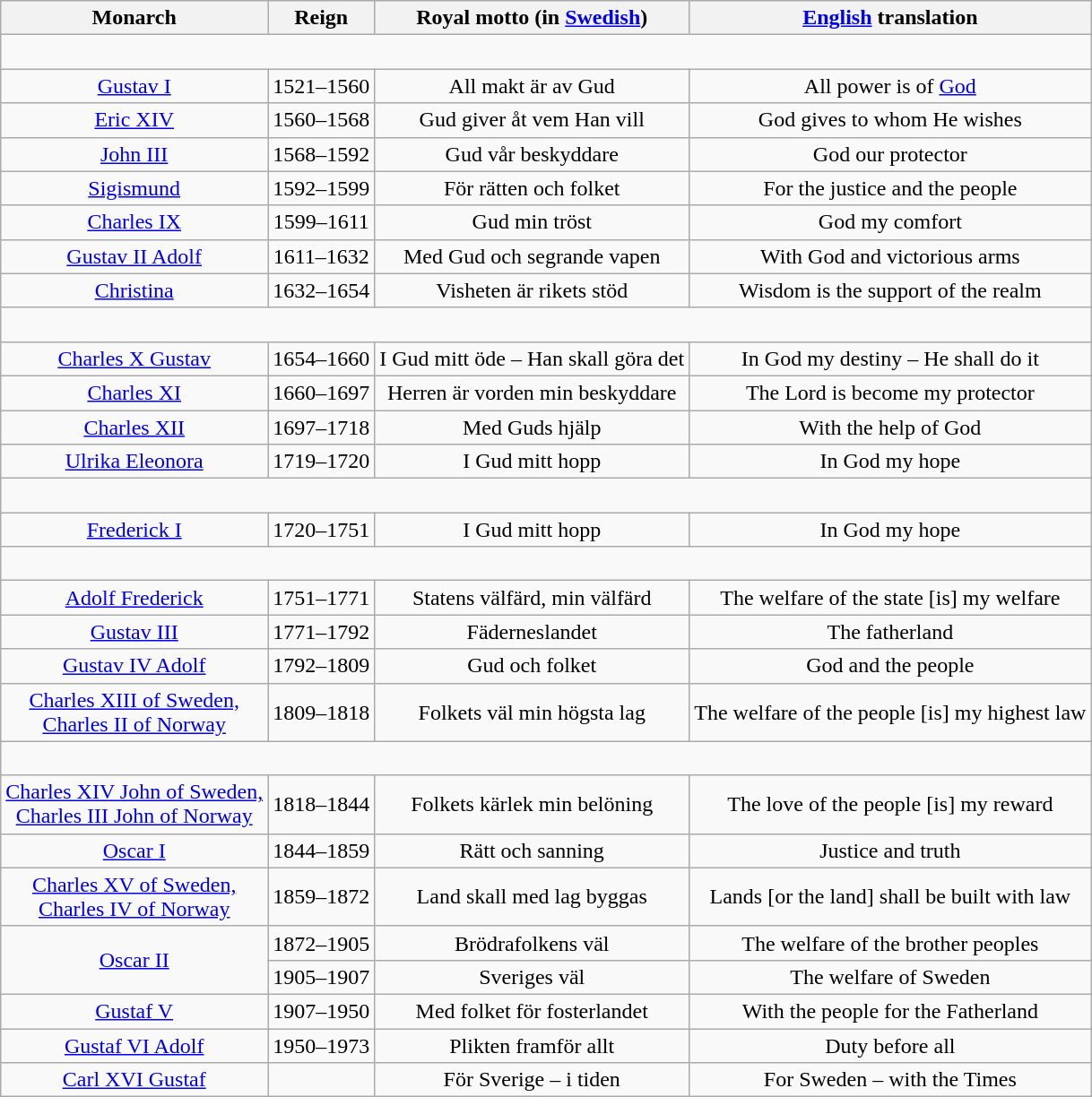<table class="wikitable" style="text-align:center;">
<tr>
<th>Monarch</th>
<th>Reign</th>
<th>Royal motto (in <a href='#'>Swedish</a>)</th>
<th><a href='#'>English</a> translation</th>
</tr>
<tr>
<td colspan=4><br></td>
</tr>
<tr>
<td><a href='#'>Gustav I</a></td>
<td>1521–1560</td>
<td>All makt är av Gud</td>
<td>All power is of <a href='#'>God</a></td>
</tr>
<tr>
<td><a href='#'>Eric XIV</a></td>
<td>1560–1568</td>
<td>Gud giver åt vem Han vill</td>
<td>God gives to whom He wishes</td>
</tr>
<tr>
<td><a href='#'>John III</a></td>
<td>1568–1592</td>
<td>Gud vår beskyddare</td>
<td>God our protector</td>
</tr>
<tr>
<td><a href='#'>Sigismund</a></td>
<td>1592–1599</td>
<td>För rätten och folket</td>
<td>For the justice and the people</td>
</tr>
<tr>
<td><a href='#'>Charles IX</a></td>
<td>1599–1611</td>
<td>Gud min tröst</td>
<td>God my comfort</td>
</tr>
<tr>
<td><a href='#'>Gustav II Adolf</a></td>
<td>1611–1632</td>
<td>Med Gud och segrande vapen</td>
<td>With God and victorious arms</td>
</tr>
<tr>
<td><a href='#'>Christina</a></td>
<td>1632–1654</td>
<td>Visheten är rikets stöd</td>
<td>Wisdom is the support of the realm</td>
</tr>
<tr>
<td colspan=4><br></td>
</tr>
<tr>
<td><a href='#'>Charles X Gustav</a></td>
<td>1654–1660</td>
<td>I Gud mitt öde – Han skall göra det</td>
<td>In God my destiny – He shall do it</td>
</tr>
<tr>
<td><a href='#'>Charles XI</a></td>
<td>1660–1697</td>
<td>Herren är vorden min beskyddare</td>
<td>The Lord is become my protector</td>
</tr>
<tr>
<td><a href='#'>Charles XII</a></td>
<td>1697–1718</td>
<td>Med Guds hjälp</td>
<td>With the help of God</td>
</tr>
<tr>
<td><a href='#'>Ulrika Eleonora</a></td>
<td>1719–1720</td>
<td>I Gud mitt hopp</td>
<td>In God my hope</td>
</tr>
<tr>
<td colspan=4><br></td>
</tr>
<tr>
<td><a href='#'>Frederick I</a></td>
<td>1720–1751</td>
<td>I Gud mitt hopp</td>
<td>In God my hope</td>
</tr>
<tr>
<td colspan=4><br></td>
</tr>
<tr>
<td><a href='#'>Adolf Frederick</a></td>
<td>1751–1771</td>
<td>Statens välfärd, min välfärd</td>
<td>The welfare of the state [is] my welfare</td>
</tr>
<tr>
<td><a href='#'>Gustav III</a></td>
<td>1771–1792</td>
<td>Fäderneslandet</td>
<td>The fatherland</td>
</tr>
<tr>
<td><a href='#'>Gustav IV Adolf</a></td>
<td>1792–1809</td>
<td>Gud och folket</td>
<td>God and the people</td>
</tr>
<tr>
<td><a href='#'>Charles XIII of Sweden,<br>Charles II of Norway</a></td>
<td>1809–1818</td>
<td>Folkets väl min högsta lag</td>
<td>The welfare of the people [is] my highest law </td>
</tr>
<tr>
<td colspan=4><br></td>
</tr>
<tr>
<td><a href='#'>Charles XIV John of Sweden,<br>Charles III John of Norway</a></td>
<td>1818–1844</td>
<td>Folkets kärlek min belöning</td>
<td>The love of the people [is] my reward</td>
</tr>
<tr>
<td><a href='#'>Oscar I</a></td>
<td>1844–1859</td>
<td>Rätt och sanning</td>
<td>Justice and truth</td>
</tr>
<tr>
<td><a href='#'>Charles XV of Sweden,<br>Charles IV of Norway</a></td>
<td>1859–1872</td>
<td>Land skall med lag byggas</td>
<td>Lands [or the land] shall be built with law</td>
</tr>
<tr>
<td rowspan=2 valign=middle><a href='#'>Oscar II</a></td>
<td>1872–1905</td>
<td>Brödrafolkens väl</td>
<td>The welfare of the brother peoples</td>
</tr>
<tr>
<td>1905–1907</td>
<td>Sveriges väl</td>
<td>The welfare of Sweden</td>
</tr>
<tr>
<td><a href='#'>Gustaf V</a></td>
<td>1907–1950</td>
<td>Med folket för fosterlandet</td>
<td>With the people for the Fatherland</td>
</tr>
<tr>
<td><a href='#'>Gustaf VI Adolf</a></td>
<td>1950–1973</td>
<td>Plikten framför allt</td>
<td>Duty before all</td>
</tr>
<tr>
<td><a href='#'>Carl XVI Gustaf</a></td>
<td></td>
<td>För Sverige – i tiden</td>
<td>For Sweden – with the Times</td>
</tr>
</table>
